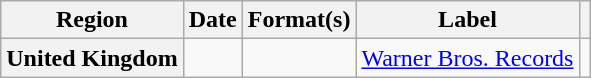<table class="wikitable plainrowheaders">
<tr>
<th scope="col">Region</th>
<th scope="col">Date</th>
<th scope="col">Format(s)</th>
<th scope="col">Label</th>
<th scope="col"></th>
</tr>
<tr>
<th scope="row">United Kingdom</th>
<td></td>
<td></td>
<td><a href='#'>Warner Bros. Records</a></td>
<td></td>
</tr>
</table>
